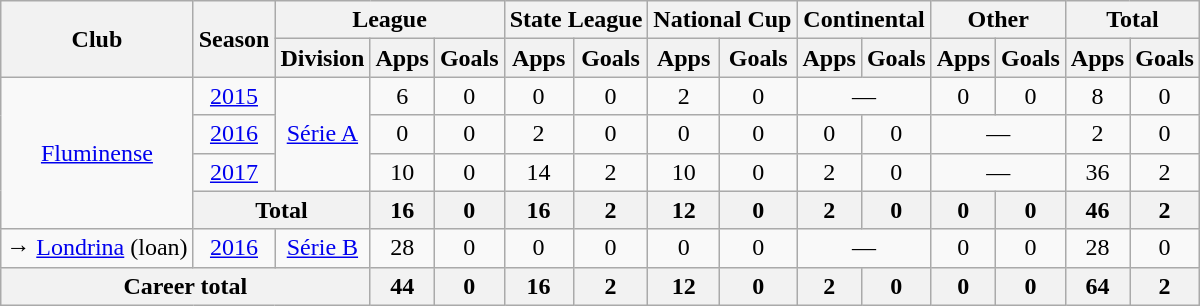<table class="wikitable" style="text-align: center;">
<tr>
<th rowspan="2">Club</th>
<th rowspan="2">Season</th>
<th colspan="3">League</th>
<th colspan="2">State League</th>
<th colspan="2">National Cup</th>
<th colspan="2">Continental</th>
<th colspan="2">Other</th>
<th colspan="2">Total</th>
</tr>
<tr>
<th>Division</th>
<th>Apps</th>
<th>Goals</th>
<th>Apps</th>
<th>Goals</th>
<th>Apps</th>
<th>Goals</th>
<th>Apps</th>
<th>Goals</th>
<th>Apps</th>
<th>Goals</th>
<th>Apps</th>
<th>Goals</th>
</tr>
<tr>
<td rowspan="4" valign="center"><a href='#'>Fluminense</a></td>
<td><a href='#'>2015</a></td>
<td rowspan="3"><a href='#'>Série A</a></td>
<td>6</td>
<td>0</td>
<td>0</td>
<td>0</td>
<td>2</td>
<td>0</td>
<td colspan="2">—</td>
<td>0</td>
<td>0</td>
<td>8</td>
<td>0</td>
</tr>
<tr>
<td><a href='#'>2016</a></td>
<td>0</td>
<td>0</td>
<td>2</td>
<td>0</td>
<td>0</td>
<td>0</td>
<td>0</td>
<td>0</td>
<td colspan="2">—</td>
<td>2</td>
<td>0</td>
</tr>
<tr>
<td><a href='#'>2017</a></td>
<td>10</td>
<td>0</td>
<td>14</td>
<td>2</td>
<td>10</td>
<td>0</td>
<td>2</td>
<td>0</td>
<td colspan="2">—</td>
<td>36</td>
<td>2</td>
</tr>
<tr>
<th colspan="2">Total</th>
<th>16</th>
<th>0</th>
<th>16</th>
<th>2</th>
<th>12</th>
<th>0</th>
<th>2</th>
<th>0</th>
<th>0</th>
<th>0</th>
<th>46</th>
<th>2</th>
</tr>
<tr>
<td rowspan="1" valign="center">→ <a href='#'>Londrina</a> (loan)</td>
<td><a href='#'>2016</a></td>
<td rowspan="1"><a href='#'>Série B</a></td>
<td>28</td>
<td>0</td>
<td>0</td>
<td>0</td>
<td>0</td>
<td>0</td>
<td colspan="2">—</td>
<td>0</td>
<td>0</td>
<td>28</td>
<td>0</td>
</tr>
<tr>
<th colspan="3">Career total</th>
<th>44</th>
<th>0</th>
<th>16</th>
<th>2</th>
<th>12</th>
<th>0</th>
<th>2</th>
<th>0</th>
<th>0</th>
<th>0</th>
<th>64</th>
<th>2</th>
</tr>
</table>
